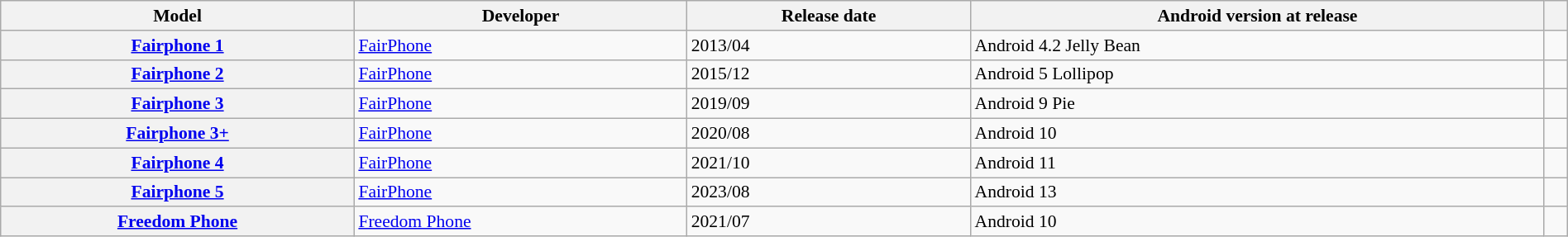<table class="wikitable sortable plainrowheaders" style="width:100%; font-size:90%;">
<tr>
<th scope="col">Model</th>
<th scope="col">Developer</th>
<th scope="col">Release date</th>
<th scope="col">Android version at release</th>
<th scope="col" class="unsortable"></th>
</tr>
<tr>
<th scope="row"><a href='#'>Fairphone 1</a></th>
<td><a href='#'>FairPhone</a></td>
<td>2013/04</td>
<td>Android 4.2 Jelly Bean</td>
<td></td>
</tr>
<tr>
<th scope="row"><a href='#'>Fairphone 2</a></th>
<td><a href='#'>FairPhone</a></td>
<td>2015/12</td>
<td>Android 5 Lollipop</td>
<td></td>
</tr>
<tr>
<th scope="row"><a href='#'>Fairphone 3</a></th>
<td><a href='#'>FairPhone</a></td>
<td>2019/09</td>
<td>Android 9 Pie</td>
<td></td>
</tr>
<tr>
<th scope="row"><a href='#'>Fairphone 3+</a></th>
<td><a href='#'>FairPhone</a></td>
<td>2020/08</td>
<td>Android 10</td>
<td></td>
</tr>
<tr>
<th scope="row"><a href='#'>Fairphone 4</a></th>
<td><a href='#'>FairPhone</a></td>
<td>2021/10</td>
<td>Android 11</td>
<td></td>
</tr>
<tr>
<th scope="row"><a href='#'>Fairphone 5</a></th>
<td><a href='#'>FairPhone</a></td>
<td>2023/08</td>
<td>Android 13</td>
<td></td>
</tr>
<tr>
<th scope="row"><a href='#'>Freedom Phone</a></th>
<td><a href='#'>Freedom Phone</a></td>
<td>2021/07</td>
<td>Android 10</td>
<td></td>
</tr>
</table>
